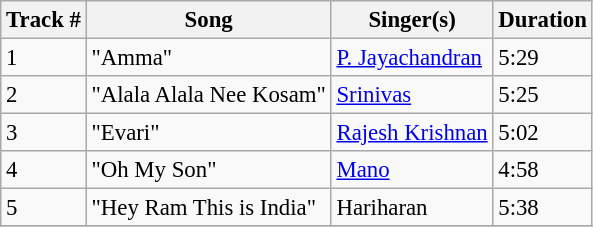<table class="wikitable" style="font-size:95%;">
<tr>
<th>Track #</th>
<th>Song</th>
<th>Singer(s)</th>
<th>Duration</th>
</tr>
<tr>
<td>1</td>
<td>"Amma"</td>
<td><a href='#'>P. Jayachandran</a></td>
<td>5:29</td>
</tr>
<tr>
<td>2</td>
<td>"Alala Alala Nee Kosam"</td>
<td><a href='#'>Srinivas</a></td>
<td>5:25</td>
</tr>
<tr>
<td>3</td>
<td>"Evari"</td>
<td><a href='#'>Rajesh Krishnan</a></td>
<td>5:02</td>
</tr>
<tr>
<td>4</td>
<td>"Oh My Son"</td>
<td><a href='#'>Mano</a></td>
<td>4:58</td>
</tr>
<tr>
<td>5</td>
<td>"Hey Ram This is India"</td>
<td>Hariharan</td>
<td>5:38</td>
</tr>
<tr>
</tr>
</table>
